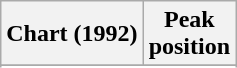<table class="wikitable sortable plainrowheaders" style="text-align:center">
<tr>
<th>Chart (1992)</th>
<th>Peak<br>position</th>
</tr>
<tr>
</tr>
<tr>
</tr>
</table>
